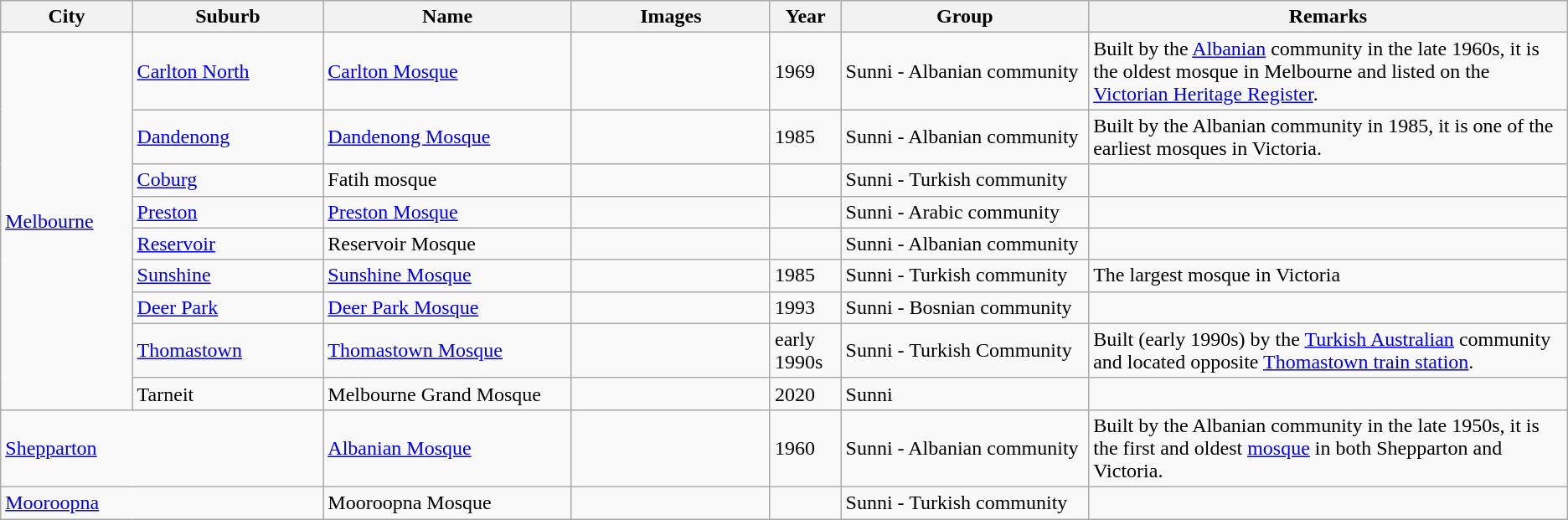<table class="wikitable sortable">
<tr>
<th align=left width=100px>City</th>
<th align=left width=150px>Suburb</th>
<th align=left width=200px>Name</th>
<th align=center width=160px class=unsortable>Images</th>
<th align=left width=050px>Year</th>
<th align=center width=200px>Group</th>
<th align=left width=400px class=unsortable>Remarks</th>
</tr>
<tr>
<td rowspan="9"><a href='#'>Melbourne</a></td>
<td><a href='#'>Carlton North</a></td>
<td><a href='#'>Carlton Mosque</a></td>
<td></td>
<td>1969</td>
<td>Sunni - Albanian community</td>
<td>Built by the <a href='#'>Albanian</a> community in the late 1960s, it is the oldest mosque in Melbourne and listed on the <a href='#'>Victorian Heritage Register</a>.</td>
</tr>
<tr>
<td><a href='#'>Dandenong</a></td>
<td><a href='#'>Dandenong Mosque</a></td>
<td></td>
<td>1985</td>
<td>Sunni - Albanian community</td>
<td>Built by the Albanian community in 1985, it is one of the earliest mosques in Victoria.</td>
</tr>
<tr>
<td><a href='#'>Coburg</a></td>
<td>Fatih mosque</td>
<td></td>
<td></td>
<td>Sunni - Turkish community</td>
<td></td>
</tr>
<tr>
<td><a href='#'>Preston</a></td>
<td><a href='#'>Preston Mosque</a></td>
<td></td>
<td></td>
<td>Sunni - Arabic community</td>
<td></td>
</tr>
<tr>
<td><a href='#'>Reservoir</a></td>
<td>Reservoir Mosque</td>
<td></td>
<td></td>
<td>Sunni - Albanian community</td>
<td></td>
</tr>
<tr>
<td><a href='#'>Sunshine</a></td>
<td><a href='#'>Sunshine Mosque</a></td>
<td></td>
<td>1985</td>
<td>Sunni - Turkish community</td>
<td>The largest mosque in Victoria</td>
</tr>
<tr>
<td><a href='#'>Deer Park</a></td>
<td><a href='#'>Deer Park Mosque</a></td>
<td></td>
<td>1993</td>
<td>Sunni - Bosnian community</td>
<td></td>
</tr>
<tr>
<td><a href='#'>Thomastown</a></td>
<td><a href='#'>Thomastown Mosque</a></td>
<td></td>
<td>early 1990s</td>
<td>Sunni - Turkish Community</td>
<td>Built (early 1990s) by the <a href='#'>Turkish Australian</a> community and located opposite <a href='#'>Thomastown train station</a>.</td>
</tr>
<tr>
<td>Tarneit</td>
<td>Melbourne Grand Mosque</td>
<td></td>
<td>2020</td>
<td>Sunni</td>
<td></td>
</tr>
<tr>
<td colspan=2><a href='#'>Shepparton</a></td>
<td><a href='#'>Albanian Mosque</a></td>
<td></td>
<td>1960</td>
<td>Sunni - Albanian community</td>
<td>Built by the Albanian community in the late 1950s, it is the first and oldest <a href='#'>mosque</a> in both Shepparton and Victoria.</td>
</tr>
<tr>
<td colspan=2><a href='#'>Mooroopna</a></td>
<td>Mooroopna Mosque</td>
<td></td>
<td></td>
<td>Sunni - Turkish community</td>
<td></td>
</tr>
</table>
